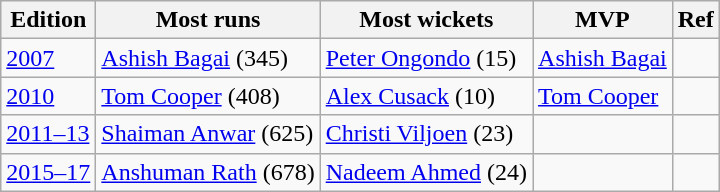<table class="wikitable">
<tr>
<th>Edition</th>
<th>Most runs</th>
<th>Most wickets</th>
<th>MVP</th>
<th>Ref</th>
</tr>
<tr>
<td><a href='#'>2007</a></td>
<td> <a href='#'>Ashish Bagai</a> (345)</td>
<td> <a href='#'>Peter Ongondo</a> (15)</td>
<td> <a href='#'>Ashish Bagai</a></td>
<td></td>
</tr>
<tr>
<td><a href='#'>2010</a></td>
<td> <a href='#'>Tom Cooper</a> (408)</td>
<td> <a href='#'>Alex Cusack</a> (10)</td>
<td> <a href='#'>Tom Cooper</a></td>
<td></td>
</tr>
<tr>
<td><a href='#'>2011–13</a></td>
<td> <a href='#'>Shaiman Anwar</a> (625)</td>
<td> <a href='#'>Christi Viljoen</a> (23)</td>
<td></td>
<td></td>
</tr>
<tr>
<td><a href='#'>2015–17</a></td>
<td> <a href='#'>Anshuman Rath</a> (678)</td>
<td> <a href='#'>Nadeem Ahmed</a> (24)</td>
<td></td>
<td></td>
</tr>
</table>
